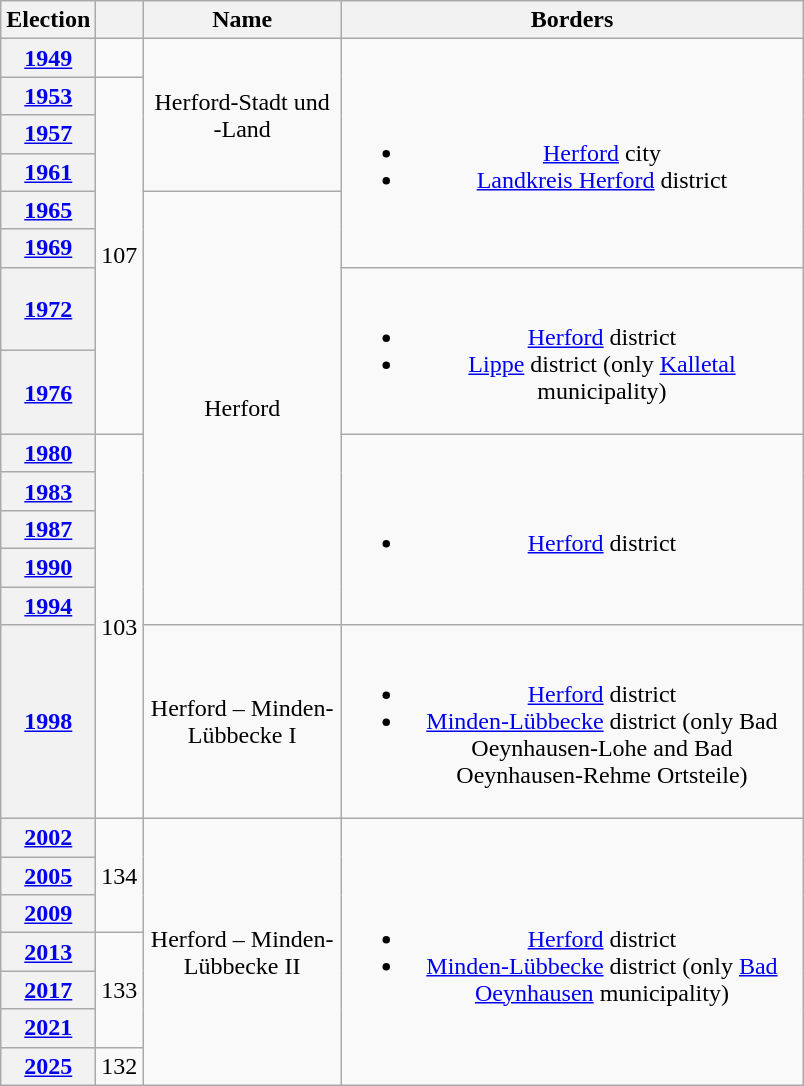<table class=wikitable style="text-align:center">
<tr>
<th>Election</th>
<th></th>
<th width=125px>Name</th>
<th width=300px>Borders</th>
</tr>
<tr>
<th><a href='#'>1949</a></th>
<td></td>
<td rowspan=4>Herford-Stadt und -Land</td>
<td rowspan=6><br><ul><li><a href='#'>Herford</a> city</li><li><a href='#'>Landkreis Herford</a> district</li></ul></td>
</tr>
<tr>
<th><a href='#'>1953</a></th>
<td rowspan=7>107</td>
</tr>
<tr>
<th><a href='#'>1957</a></th>
</tr>
<tr>
<th><a href='#'>1961</a></th>
</tr>
<tr>
<th><a href='#'>1965</a></th>
<td rowspan=9>Herford</td>
</tr>
<tr>
<th><a href='#'>1969</a></th>
</tr>
<tr>
<th><a href='#'>1972</a></th>
<td rowspan=2><br><ul><li><a href='#'>Herford</a> district</li><li><a href='#'>Lippe</a> district (only <a href='#'>Kalletal</a> municipality)</li></ul></td>
</tr>
<tr>
<th><a href='#'>1976</a></th>
</tr>
<tr>
<th><a href='#'>1980</a></th>
<td rowspan=6>103</td>
<td rowspan=5><br><ul><li><a href='#'>Herford</a> district</li></ul></td>
</tr>
<tr>
<th><a href='#'>1983</a></th>
</tr>
<tr>
<th><a href='#'>1987</a></th>
</tr>
<tr>
<th><a href='#'>1990</a></th>
</tr>
<tr>
<th><a href='#'>1994</a></th>
</tr>
<tr>
<th><a href='#'>1998</a></th>
<td>Herford – Minden-Lübbecke I</td>
<td><br><ul><li><a href='#'>Herford</a> district</li><li><a href='#'>Minden-Lübbecke</a> district (only Bad Oeynhausen-Lohe and Bad Oeynhausen-Rehme Ortsteile)</li></ul></td>
</tr>
<tr>
<th><a href='#'>2002</a></th>
<td rowspan=3>134</td>
<td rowspan=7>Herford – Minden-Lübbecke II</td>
<td rowspan=7><br><ul><li><a href='#'>Herford</a> district</li><li><a href='#'>Minden-Lübbecke</a> district (only <a href='#'>Bad Oeynhausen</a> municipality)</li></ul></td>
</tr>
<tr>
<th><a href='#'>2005</a></th>
</tr>
<tr>
<th><a href='#'>2009</a></th>
</tr>
<tr>
<th><a href='#'>2013</a></th>
<td rowspan=3>133</td>
</tr>
<tr>
<th><a href='#'>2017</a></th>
</tr>
<tr>
<th><a href='#'>2021</a></th>
</tr>
<tr>
<th><a href='#'>2025</a></th>
<td>132</td>
</tr>
</table>
